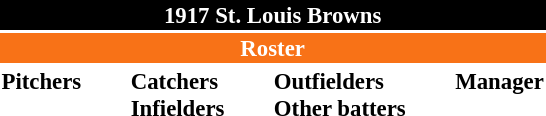<table class="toccolours" style="font-size: 95%;">
<tr>
<th colspan="10" style="background-color: black; color: white; text-align: center;">1917 St. Louis Browns</th>
</tr>
<tr>
<td colspan="10" style="background-color: #F87217; color: white; text-align: center;"><strong>Roster</strong></td>
</tr>
<tr>
<td valign="top"><strong>Pitchers</strong><br>













</td>
<td width="25px"></td>
<td valign="top"><strong>Catchers</strong><br>


<strong>Infielders</strong>











</td>
<td width="25px"></td>
<td valign="top"><strong>Outfielders</strong><br>







<strong>Other batters</strong>

</td>
<td width="25px"></td>
<td valign="top"><strong>Manager</strong><br></td>
</tr>
<tr>
</tr>
</table>
